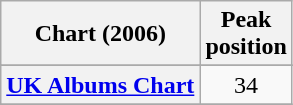<table class="wikitable sortable plainrowheaders">
<tr>
<th scope="col">Chart (2006)</th>
<th scope="col">Peak<br>position</th>
</tr>
<tr>
</tr>
<tr>
</tr>
<tr>
</tr>
<tr>
</tr>
<tr>
</tr>
<tr>
</tr>
<tr>
<th scope="row"><a href='#'>UK Albums Chart</a></th>
<td style="text-align:center;">34</td>
</tr>
<tr>
</tr>
</table>
